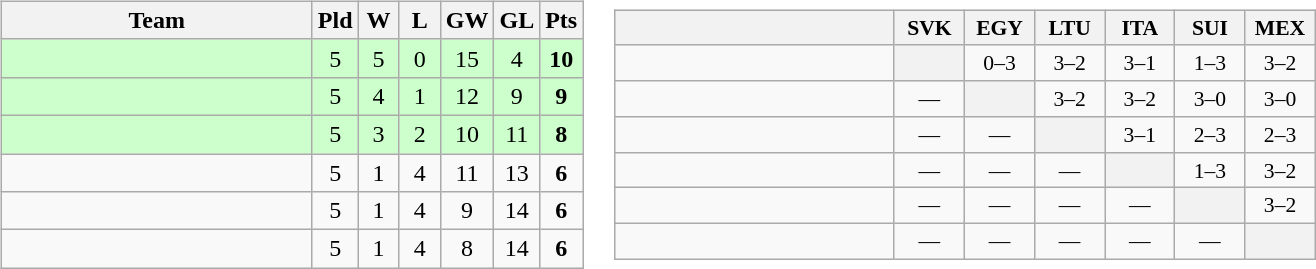<table>
<tr>
<td><br><table class="wikitable" style="text-align:center">
<tr>
<th width=200>Team</th>
<th width=20>Pld</th>
<th width=20>W</th>
<th width=20>L</th>
<th width=20>GW</th>
<th width=20>GL</th>
<th width=20>Pts</th>
</tr>
<tr bgcolor=ccffcc>
<td style="text-align:left;"></td>
<td>5</td>
<td>5</td>
<td>0</td>
<td>15</td>
<td>4</td>
<td><strong>10</strong></td>
</tr>
<tr bgcolor=ccffcc>
<td style="text-align:left;"></td>
<td>5</td>
<td>4</td>
<td>1</td>
<td>12</td>
<td>9</td>
<td><strong>9</strong></td>
</tr>
<tr bgcolor=ccffcc>
<td style="text-align:left;"></td>
<td>5</td>
<td>3</td>
<td>2</td>
<td>10</td>
<td>11</td>
<td><strong>8</strong></td>
</tr>
<tr>
<td style="text-align:left;"></td>
<td>5</td>
<td>1</td>
<td>4</td>
<td>11</td>
<td>13</td>
<td><strong>6</strong></td>
</tr>
<tr>
<td style="text-align:left;"></td>
<td>5</td>
<td>1</td>
<td>4</td>
<td>9</td>
<td>14</td>
<td><strong>6</strong></td>
</tr>
<tr>
<td style="text-align:left;"></td>
<td>5</td>
<td>1</td>
<td>4</td>
<td>8</td>
<td>14</td>
<td><strong>6</strong></td>
</tr>
</table>
</td>
<td><br><table class="wikitable" style="text-align:center; font-size:90%">
<tr>
<th width="180"> </th>
<th width="40">SVK</th>
<th width="40">EGY</th>
<th width="40">LTU</th>
<th width="40">ITA</th>
<th width="40">SUI</th>
<th width="40">MEX</th>
</tr>
<tr>
<td style="text-align:left;"></td>
<th></th>
<td>0–3</td>
<td>3–2</td>
<td>3–1</td>
<td>1–3</td>
<td>3–2</td>
</tr>
<tr>
<td style="text-align:left;"></td>
<td>—</td>
<th></th>
<td>3–2</td>
<td>3–2</td>
<td>3–0</td>
<td>3–0</td>
</tr>
<tr>
<td style="text-align:left;"></td>
<td>—</td>
<td>—</td>
<th></th>
<td>3–1</td>
<td>2–3</td>
<td>2–3</td>
</tr>
<tr>
<td style="text-align:left;"></td>
<td>—</td>
<td>—</td>
<td>—</td>
<th></th>
<td>1–3</td>
<td>3–2</td>
</tr>
<tr>
<td style="text-align:left;"></td>
<td>—</td>
<td>—</td>
<td>—</td>
<td>—</td>
<th></th>
<td>3–2</td>
</tr>
<tr>
<td style="text-align:left;"></td>
<td>—</td>
<td>—</td>
<td>—</td>
<td>—</td>
<td>—</td>
<th></th>
</tr>
</table>
</td>
</tr>
</table>
